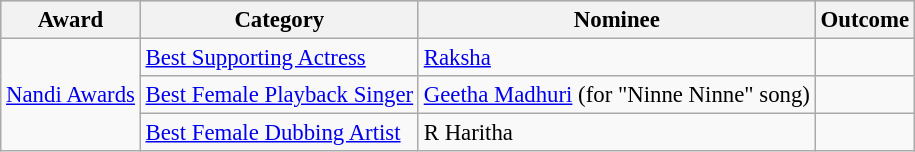<table class="wikitable" style="font-size: 95%;">
<tr style="background:#ccc; text-align:center;">
<th>Award</th>
<th>Category</th>
<th>Nominee</th>
<th>Outcome</th>
</tr>
<tr>
<td rowspan=3><a href='#'>Nandi Awards</a></td>
<td><a href='#'>Best Supporting Actress</a></td>
<td><a href='#'>Raksha</a></td>
<td></td>
</tr>
<tr>
<td><a href='#'>Best Female Playback Singer</a></td>
<td><a href='#'>Geetha Madhuri</a> (for "Ninne Ninne" song)</td>
<td></td>
</tr>
<tr>
<td><a href='#'>Best Female Dubbing Artist</a></td>
<td>R Haritha</td>
<td></td>
</tr>
</table>
